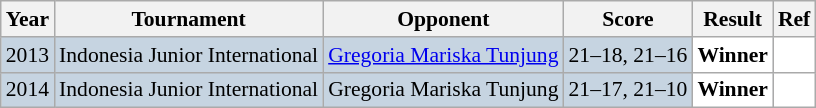<table class="sortable wikitable" style="font-size: 90%">
<tr>
<th>Year</th>
<th>Tournament</th>
<th>Opponent</th>
<th>Score</th>
<th>Result</th>
<th>Ref</th>
</tr>
<tr style="background:#C6D4E1">
<td align="center">2013</td>
<td align="left">Indonesia Junior International</td>
<td align="left"> <a href='#'>Gregoria Mariska Tunjung</a></td>
<td align="left">21–18, 21–16</td>
<td style="text-align:left; background:white"> <strong>Winner</strong></td>
<td style="text-align:center; background:white"></td>
</tr>
<tr style="background:#C6D4E1">
<td align="center">2014</td>
<td align="left">Indonesia Junior International</td>
<td align="left"> Gregoria Mariska Tunjung</td>
<td align="left">21–17, 21–10</td>
<td style="text-align:left; background:white"> <strong>Winner</strong></td>
<td style="text-align:center; background:white"></td>
</tr>
</table>
